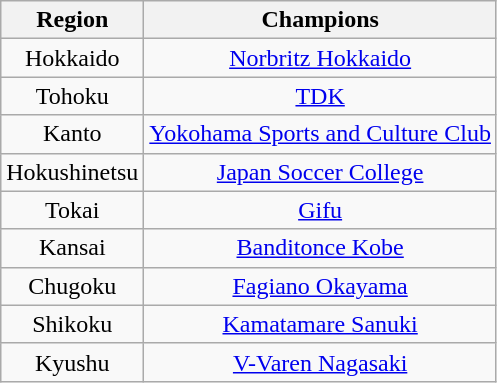<table class="wikitable" style="text-align:center;">
<tr>
<th>Region</th>
<th>Champions</th>
</tr>
<tr>
<td>Hokkaido</td>
<td><a href='#'>Norbritz Hokkaido</a></td>
</tr>
<tr>
<td>Tohoku</td>
<td><a href='#'>TDK</a></td>
</tr>
<tr>
<td>Kanto</td>
<td><a href='#'>Yokohama Sports and Culture Club</a></td>
</tr>
<tr>
<td>Hokushinetsu</td>
<td><a href='#'>Japan Soccer College</a></td>
</tr>
<tr>
<td>Tokai</td>
<td><a href='#'>Gifu</a></td>
</tr>
<tr>
<td>Kansai</td>
<td><a href='#'>Banditonce Kobe</a></td>
</tr>
<tr>
<td>Chugoku</td>
<td><a href='#'>Fagiano Okayama</a></td>
</tr>
<tr>
<td>Shikoku</td>
<td><a href='#'>Kamatamare Sanuki</a></td>
</tr>
<tr>
<td>Kyushu</td>
<td><a href='#'>V-Varen Nagasaki</a></td>
</tr>
</table>
